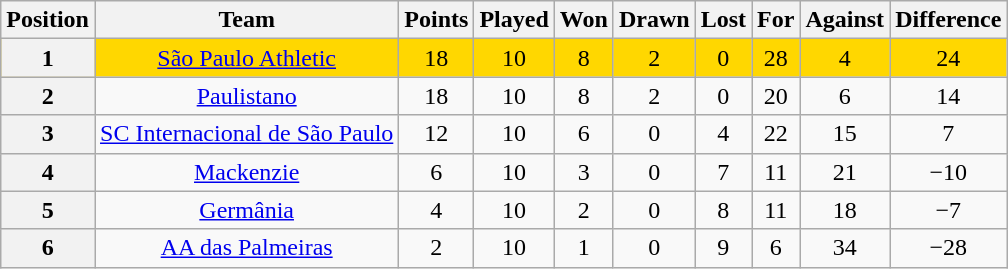<table class="wikitable" style="text-align:center">
<tr>
<th>Position</th>
<th>Team</th>
<th>Points</th>
<th>Played</th>
<th>Won</th>
<th>Drawn</th>
<th>Lost</th>
<th>For</th>
<th>Against</th>
<th>Difference</th>
</tr>
<tr style="background: gold;">
<th>1</th>
<td><a href='#'>São Paulo Athletic</a></td>
<td>18</td>
<td>10</td>
<td>8</td>
<td>2</td>
<td>0</td>
<td>28</td>
<td>4</td>
<td>24</td>
</tr>
<tr>
<th>2</th>
<td><a href='#'>Paulistano</a></td>
<td>18</td>
<td>10</td>
<td>8</td>
<td>2</td>
<td>0</td>
<td>20</td>
<td>6</td>
<td>14</td>
</tr>
<tr>
<th>3</th>
<td><a href='#'>SC Internacional de São Paulo</a></td>
<td>12</td>
<td>10</td>
<td>6</td>
<td>0</td>
<td>4</td>
<td>22</td>
<td>15</td>
<td>7</td>
</tr>
<tr>
<th>4</th>
<td><a href='#'>Mackenzie</a></td>
<td>6</td>
<td>10</td>
<td>3</td>
<td>0</td>
<td>7</td>
<td>11</td>
<td>21</td>
<td>−10</td>
</tr>
<tr>
<th>5</th>
<td><a href='#'>Germânia</a></td>
<td>4</td>
<td>10</td>
<td>2</td>
<td>0</td>
<td>8</td>
<td>11</td>
<td>18</td>
<td>−7</td>
</tr>
<tr>
<th>6</th>
<td><a href='#'>AA das Palmeiras</a></td>
<td>2</td>
<td>10</td>
<td>1</td>
<td>0</td>
<td>9</td>
<td>6</td>
<td>34</td>
<td>−28</td>
</tr>
</table>
